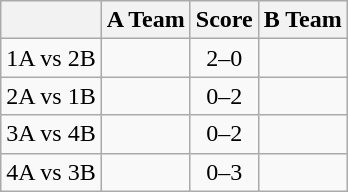<table class=wikitable style="border:1px solid #AAAAAA;">
<tr>
<th></th>
<th>A Team</th>
<th>Score</th>
<th>B Team</th>
</tr>
<tr>
<td>1A vs 2B</td>
<td><strong></strong></td>
<td align="center">2–0</td>
<td></td>
</tr>
<tr>
<td>2A vs 1B</td>
<td></td>
<td align="center">0–2</td>
<td><strong></strong></td>
</tr>
<tr>
<td>3A vs 4B</td>
<td></td>
<td align="center">0–2</td>
<td><strong></strong></td>
</tr>
<tr>
<td>4A vs 3B</td>
<td></td>
<td align="center">0–3</td>
<td><strong></strong></td>
</tr>
</table>
